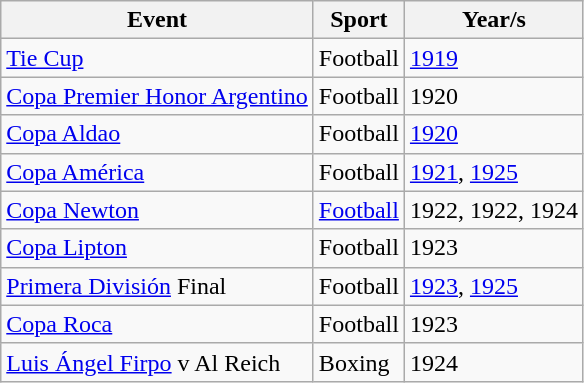<table class= "wikitable sortable">
<tr>
<th>Event</th>
<th>Sport</th>
<th>Year/s</th>
</tr>
<tr>
<td><a href='#'>Tie Cup</a></td>
<td>Football</td>
<td><a href='#'>1919</a></td>
</tr>
<tr>
<td><a href='#'>Copa Premier Honor Argentino</a></td>
<td>Football</td>
<td>1920</td>
</tr>
<tr>
<td><a href='#'>Copa Aldao</a></td>
<td>Football</td>
<td><a href='#'>1920</a></td>
</tr>
<tr>
<td><a href='#'>Copa América</a></td>
<td>Football</td>
<td><a href='#'>1921</a>, <a href='#'>1925</a></td>
</tr>
<tr>
<td><a href='#'>Copa Newton</a></td>
<td><a href='#'>Football</a></td>
<td>1922, 1922, 1924</td>
</tr>
<tr>
<td><a href='#'>Copa Lipton</a></td>
<td>Football</td>
<td>1923</td>
</tr>
<tr>
<td><a href='#'>Primera División</a> Final</td>
<td>Football</td>
<td><a href='#'>1923</a>, <a href='#'>1925</a></td>
</tr>
<tr>
<td><a href='#'>Copa Roca</a></td>
<td>Football</td>
<td>1923</td>
</tr>
<tr>
<td><a href='#'>Luis Ángel Firpo</a> v Al Reich</td>
<td>Boxing</td>
<td>1924</td>
</tr>
</table>
